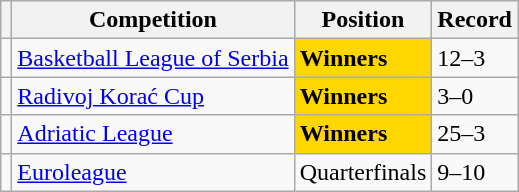<table class="wikitable">
<tr>
<th></th>
<th>Competition</th>
<th>Position</th>
<th>Record</th>
</tr>
<tr>
<td></td>
<td><a href='#'>Basketball League of Serbia</a></td>
<td bgcolor=gold><strong>Winners</strong></td>
<td>12–3</td>
</tr>
<tr>
<td></td>
<td><a href='#'>Radivoj Korać Cup</a></td>
<td bgcolor=gold><strong>Winners</strong></td>
<td>3–0</td>
</tr>
<tr>
<td></td>
<td><a href='#'>Adriatic League</a></td>
<td bgcolor=gold><strong>Winners</strong></td>
<td>25–3</td>
</tr>
<tr>
<td></td>
<td><a href='#'>Euroleague</a></td>
<td>Quarterfinals</td>
<td>9–10</td>
</tr>
</table>
